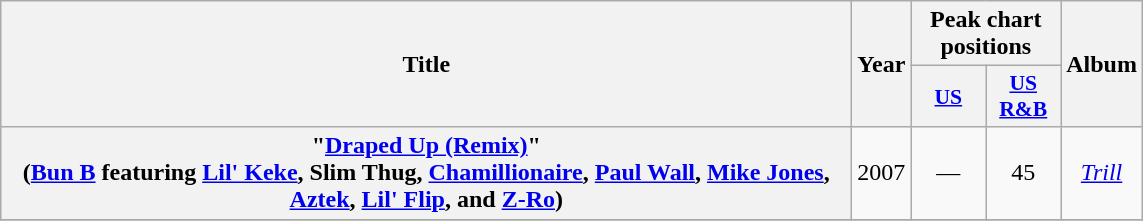<table class="wikitable plainrowheaders" style="text-align:center;">
<tr>
<th scope="col" rowspan="2" style="width:35em;">Title</th>
<th scope="col" rowspan="2">Year</th>
<th scope="col" colspan="2">Peak chart positions</th>
<th scope="col" rowspan="2">Album</th>
</tr>
<tr>
<th scope="col" style="width:3em;font-size:90%;"><a href='#'>US</a></th>
<th scope="col" style="width:3em;font-size:90%;"><a href='#'>US<br>R&B</a></th>
</tr>
<tr>
<th scope="row">"<a href='#'>Draped Up (Remix)</a>"<br><span>(<a href='#'>Bun B</a> featuring <a href='#'>Lil' Keke</a>, Slim Thug, <a href='#'>Chamillionaire</a>, <a href='#'>Paul Wall</a>, <a href='#'>Mike Jones</a>, <a href='#'>Aztek</a>, <a href='#'>Lil' Flip</a>, and <a href='#'>Z-Ro</a>)</span></th>
<td>2007</td>
<td>—</td>
<td>45</td>
<td><em><a href='#'>Trill</a></em></td>
</tr>
<tr>
</tr>
</table>
